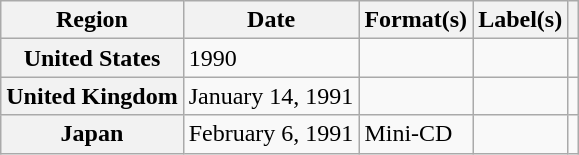<table class="wikitable plainrowheaders">
<tr>
<th scope="col">Region</th>
<th scope="col">Date</th>
<th scope="col">Format(s)</th>
<th scope="col">Label(s)</th>
<th scope="col"></th>
</tr>
<tr>
<th scope="row">United States</th>
<td>1990</td>
<td></td>
<td></td>
<td></td>
</tr>
<tr>
<th scope="row">United Kingdom</th>
<td>January 14, 1991</td>
<td></td>
<td></td>
<td></td>
</tr>
<tr>
<th scope="row">Japan</th>
<td>February 6, 1991</td>
<td>Mini-CD</td>
<td></td>
<td></td>
</tr>
</table>
